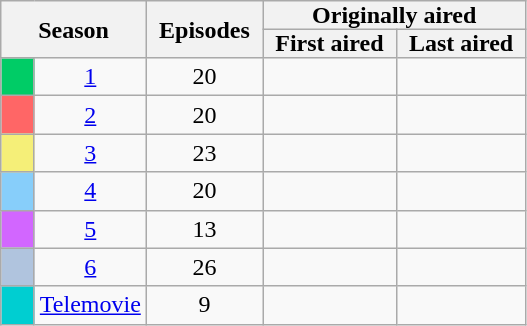<table class="wikitable" style="text-align:center">
<tr>
<th scope="col" style="padding:0 8px;" colspan="2" rowspan="2">Season</th>
<th scope="col" style="padding:0 8px;" rowspan="2">Episodes</th>
<th scope="col" style="padding:0 8px;" colspan="2">Originally aired</th>
</tr>
<tr>
<th scope="col" style="padding:0 8px;">First aired</th>
<th scope="col" style="padding:0 8px;">Last aired</th>
</tr>
<tr>
<td scope="row" style="width:15px; background:#00cc66;"></td>
<td><a href='#'>1</a></td>
<td>20</td>
<td></td>
<td></td>
</tr>
<tr>
<td scope="row" style="width:15px; background:#ff6666;"></td>
<td><a href='#'>2</a></td>
<td>20</td>
<td></td>
<td></td>
</tr>
<tr>
<td scope="row" style="width:15px; background:#F5EF78; color:#99;"></td>
<td><a href='#'>3</a></td>
<td>23</td>
<td></td>
<td></td>
</tr>
<tr>
<td scope="row" style="width:15px; background:#87CEFA; color:#99;"></td>
<td><a href='#'>4</a></td>
<td>20</td>
<td></td>
<td></td>
</tr>
<tr>
<td scope="row" style="width:15px; background:#D266FF; color:#99;"></td>
<td><a href='#'>5</a></td>
<td>13</td>
<td></td>
<td></td>
</tr>
<tr>
<td scope="row" style="width:15px; background:#B0C4DE; color:#99;"></td>
<td><a href='#'>6</a></td>
<td>26</td>
<td></td>
<td></td>
</tr>
<tr>
<td scope="row" style="width:15px; background: #00CED1; color:white"></td>
<td><a href='#'>Telemovie</a></td>
<td>9</td>
<td></td>
<td></td>
</tr>
</table>
